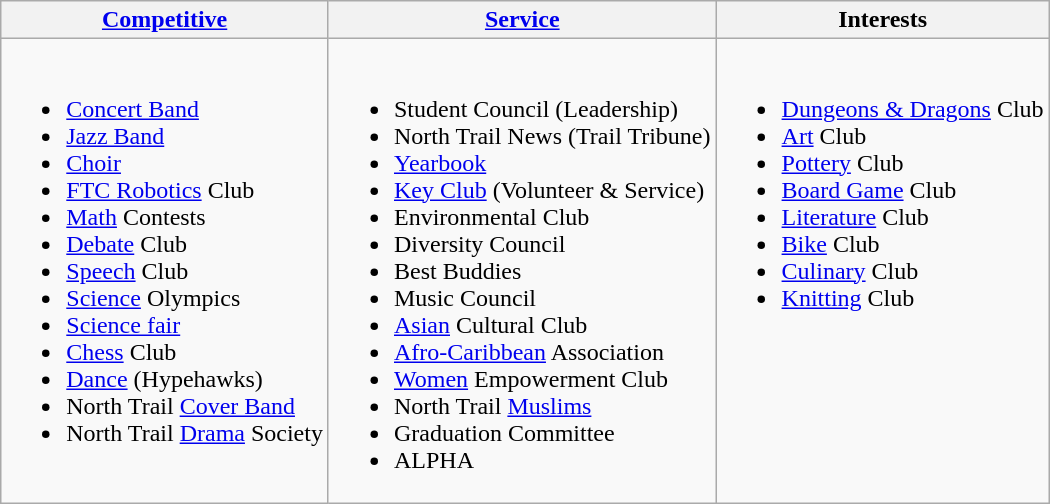<table class="wikitable">
<tr>
<th><a href='#'>Competitive</a></th>
<th><a href='#'>Service</a></th>
<th>Interests</th>
</tr>
<tr style="vertical-align:top;">
<td><br><ul><li><a href='#'>Concert Band</a></li><li><a href='#'>Jazz Band</a></li><li><a href='#'>Choir</a></li><li><a href='#'>FTC Robotics</a> Club</li><li><a href='#'>Math</a> Contests</li><li><a href='#'>Debate</a> Club</li><li><a href='#'>Speech</a> Club</li><li><a href='#'>Science</a> Olympics</li><li><a href='#'>Science fair</a></li><li><a href='#'>Chess</a> Club</li><li><a href='#'>Dance</a> (Hypehawks)</li><li>North Trail <a href='#'>Cover Band</a></li><li>North Trail <a href='#'>Drama</a> Society</li></ul></td>
<td><br><ul><li>Student Council (Leadership)</li><li>North Trail News (Trail Tribune)</li><li><a href='#'>Yearbook</a></li><li><a href='#'>Key Club</a> (Volunteer & Service)</li><li>Environmental Club</li><li>Diversity Council</li><li>Best Buddies</li><li>Music Council</li><li><a href='#'>Asian</a> Cultural Club</li><li><a href='#'>Afro-Caribbean</a> Association</li><li><a href='#'>Women</a> Empowerment Club</li><li>North Trail <a href='#'>Muslims</a></li><li>Graduation Committee</li><li>ALPHA</li></ul></td>
<td><br><ul><li><a href='#'>Dungeons & Dragons</a> Club</li><li><a href='#'>Art</a> Club</li><li><a href='#'>Pottery</a> Club</li><li><a href='#'>Board Game</a> Club</li><li><a href='#'>Literature</a> Club</li><li><a href='#'>Bike</a> Club</li><li><a href='#'>Culinary</a> Club</li><li><a href='#'>Knitting</a> Club</li></ul></td>
</tr>
</table>
